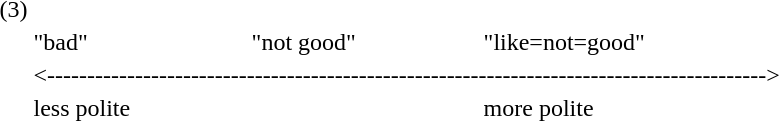<table>
<tr>
<td>(3)</td>
<td></td>
<td></td>
<td></td>
<td></td>
<td></td>
<td></td>
<td></td>
<td></td>
<td></td>
<td></td>
<td></td>
</tr>
<tr>
<td></td>
<td>"bad"</td>
<td></td>
<td></td>
<td></td>
<td></td>
<td>"not good"</td>
<td></td>
<td></td>
<td></td>
<td></td>
<td>"like=not=good"</td>
</tr>
<tr>
<td></td>
<td colspan="11"><------------------------------------------------------------------------------------------></td>
</tr>
<tr>
<td></td>
<td>less polite</td>
<td></td>
<td></td>
<td></td>
<td></td>
<td></td>
<td></td>
<td></td>
<td></td>
<td></td>
<td>more polite</td>
</tr>
</table>
